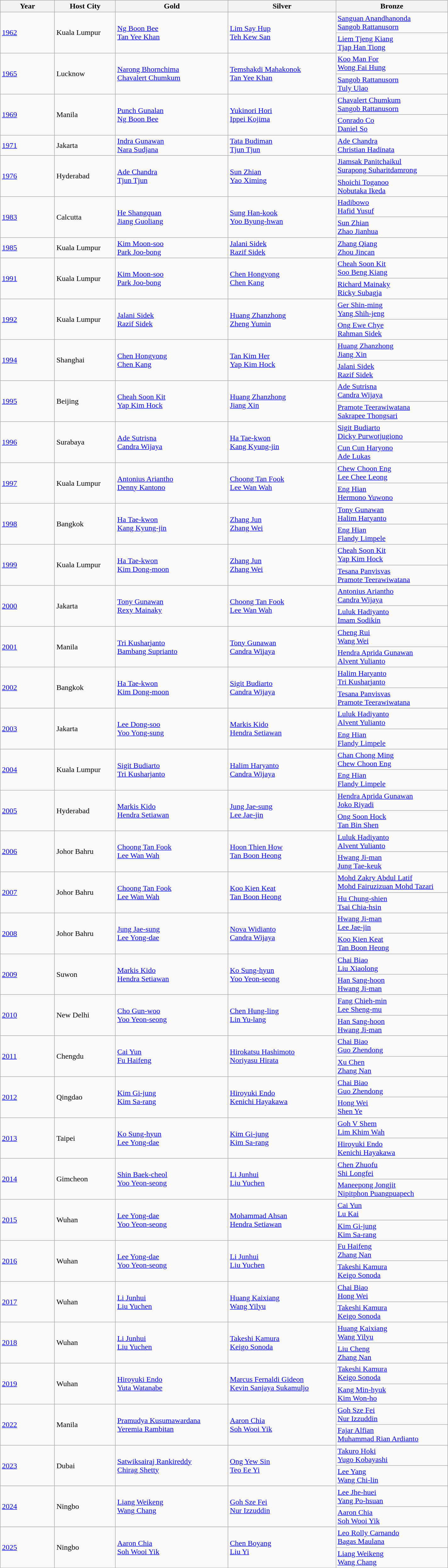<table class="wikitable" style="text-align: left; width: 950px;">
<tr>
<th width="150">Year</th>
<th width="150">Host City</th>
<th width="300">Gold</th>
<th width="300">Silver</th>
<th width="300">Bronze</th>
</tr>
<tr>
<td rowspan=2><a href='#'>1962</a></td>
<td rowspan=2>Kuala Lumpur</td>
<td rowspan=2> <a href='#'>Ng Boon Bee</a><br> <a href='#'>Tan Yee Khan</a></td>
<td rowspan=2> <a href='#'>Lim Say Hup</a><br> <a href='#'>Teh Kew San</a></td>
<td> <a href='#'>Sanguan Anandhanonda</a><br> <a href='#'>Sangob Rattanusorn</a></td>
</tr>
<tr>
<td> <a href='#'>Liem Tjeng Kiang</a><br> <a href='#'>Tjap Han Tiong</a></td>
</tr>
<tr>
<td rowspan=2><a href='#'>1965</a></td>
<td rowspan=2>Lucknow</td>
<td rowspan=2> <a href='#'>Narong Bhornchima</a><br> <a href='#'>Chavalert Chumkum</a></td>
<td rowspan=2> <a href='#'>Temshakdi Mahakonok</a><br> <a href='#'>Tan Yee Khan</a></td>
<td> <a href='#'>Koo Man For</a><br> <a href='#'>Wong Fai Hung</a></td>
</tr>
<tr>
<td> <a href='#'>Sangob Rattanusorn</a><br> <a href='#'>Tuly Ulao</a></td>
</tr>
<tr>
<td rowspan=2><a href='#'>1969</a></td>
<td rowspan=2>Manila</td>
<td rowspan=2> <a href='#'>Punch Gunalan</a><br> <a href='#'>Ng Boon Bee</a></td>
<td rowspan=2> <a href='#'>Yukinori Hori</a><br> <a href='#'>Ippei Kojima</a></td>
<td> <a href='#'>Chavalert Chumkum</a><br> <a href='#'>Sangob Rattanusorn</a></td>
</tr>
<tr>
<td> <a href='#'>Conrado Co</a><br> <a href='#'>Daniel So</a></td>
</tr>
<tr>
<td><a href='#'>1971</a></td>
<td>Jakarta</td>
<td> <a href='#'>Indra Gunawan</a><br> <a href='#'>Nara Sudjana</a></td>
<td> <a href='#'>Tata Budiman</a><br> <a href='#'>Tjun Tjun</a></td>
<td> <a href='#'>Ade Chandra</a><br> <a href='#'>Christian Hadinata</a></td>
</tr>
<tr>
<td rowspan=2><a href='#'>1976</a></td>
<td rowspan=2>Hyderabad</td>
<td rowspan=2> <a href='#'>Ade Chandra</a><br> <a href='#'>Tjun Tjun</a></td>
<td rowspan=2> <a href='#'>Sun Zhian</a><br> <a href='#'>Yao Ximing</a></td>
<td> <a href='#'>Jiamsak Panitchaikul</a> <br>  <a href='#'>Surapong Suharitdamrong</a></td>
</tr>
<tr>
<td> <a href='#'>Shoichi Toganoo</a> <br>  <a href='#'>Nobutaka Ikeda</a></td>
</tr>
<tr>
<td rowspan=2><a href='#'>1983</a></td>
<td rowspan=2>Calcutta</td>
<td rowspan=2> <a href='#'>He Shangquan</a><br> <a href='#'>Jiang Guoliang</a></td>
<td rowspan=2> <a href='#'>Sung Han-kook</a><br> <a href='#'>Yoo Byung-hwan</a></td>
<td> <a href='#'>Hadibowo</a><br> <a href='#'>Hafid Yusuf</a></td>
</tr>
<tr>
<td> <a href='#'>Sun Zhian</a><br> <a href='#'>Zhao Jianhua</a></td>
</tr>
<tr>
<td><a href='#'>1985</a></td>
<td>Kuala Lumpur</td>
<td> <a href='#'>Kim Moon-soo</a><br> <a href='#'>Park Joo-bong</a></td>
<td> <a href='#'>Jalani Sidek</a><br> <a href='#'>Razif Sidek</a></td>
<td> <a href='#'>Zhang Qiang</a><br> <a href='#'>Zhou Jincan</a></td>
</tr>
<tr>
<td rowspan=2><a href='#'>1991</a></td>
<td rowspan=2>Kuala Lumpur</td>
<td rowspan=2> <a href='#'>Kim Moon-soo</a><br> <a href='#'>Park Joo-bong</a></td>
<td rowspan=2> <a href='#'>Chen Hongyong</a><br> <a href='#'>Chen Kang</a></td>
<td> <a href='#'>Cheah Soon Kit</a><br> <a href='#'>Soo Beng Kiang</a></td>
</tr>
<tr>
<td> <a href='#'>Richard Mainaky</a><br> <a href='#'>Ricky Subagja</a></td>
</tr>
<tr>
<td rowspan=2><a href='#'>1992</a></td>
<td rowspan=2>Kuala Lumpur</td>
<td rowspan=2> <a href='#'>Jalani Sidek</a><br> <a href='#'>Razif Sidek</a></td>
<td rowspan=2> <a href='#'>Huang Zhanzhong</a><br> <a href='#'>Zheng Yumin</a></td>
<td> <a href='#'>Ger Shin-ming</a><br> <a href='#'>Yang Shih-jeng</a></td>
</tr>
<tr>
<td> <a href='#'>Ong Ewe Chye</a><br> <a href='#'>Rahman Sidek</a></td>
</tr>
<tr>
<td rowspan=2><a href='#'>1994</a></td>
<td rowspan=2>Shanghai</td>
<td rowspan=2> <a href='#'>Chen Hongyong</a><br> <a href='#'>Chen Kang</a></td>
<td rowspan=2> <a href='#'>Tan Kim Her</a><br> <a href='#'>Yap Kim Hock</a></td>
<td> <a href='#'>Huang Zhanzhong</a><br> <a href='#'>Jiang Xin</a></td>
</tr>
<tr>
<td> <a href='#'>Jalani Sidek</a><br> <a href='#'>Razif Sidek</a></td>
</tr>
<tr>
<td rowspan=2><a href='#'>1995</a></td>
<td rowspan=2>Beijing</td>
<td rowspan=2> <a href='#'>Cheah Soon Kit</a><br> <a href='#'>Yap Kim Hock</a></td>
<td rowspan=2> <a href='#'>Huang Zhanzhong</a><br> <a href='#'>Jiang Xin</a></td>
<td> <a href='#'>Ade Sutrisna</a><br> <a href='#'>Candra Wijaya</a></td>
</tr>
<tr>
<td> <a href='#'>Pramote Teerawiwatana</a><br> <a href='#'>Sakrapee Thongsari</a></td>
</tr>
<tr>
<td rowspan=2><a href='#'>1996</a></td>
<td rowspan=2>Surabaya</td>
<td rowspan=2> <a href='#'>Ade Sutrisna</a><br> <a href='#'>Candra Wijaya</a></td>
<td rowspan=2> <a href='#'>Ha Tae-kwon</a><br> <a href='#'>Kang Kyung-jin</a></td>
<td> <a href='#'>Sigit Budiarto</a><br> <a href='#'>Dicky Purwotjugiono</a></td>
</tr>
<tr>
<td> <a href='#'>Cun Cun Haryono</a><br> <a href='#'>Ade Lukas</a></td>
</tr>
<tr>
<td rowspan=2><a href='#'>1997</a></td>
<td rowspan=2>Kuala Lumpur</td>
<td rowspan=2> <a href='#'>Antonius Ariantho</a><br> <a href='#'>Denny Kantono</a></td>
<td rowspan=2> <a href='#'>Choong Tan Fook</a><br> <a href='#'>Lee Wan Wah</a></td>
<td> <a href='#'>Chew Choon Eng</a><br> <a href='#'>Lee Chee Leong</a></td>
</tr>
<tr>
<td> <a href='#'>Eng Hian</a><br> <a href='#'>Hermono Yuwono</a></td>
</tr>
<tr>
<td rowspan=2><a href='#'>1998</a></td>
<td rowspan=2>Bangkok</td>
<td rowspan=2> <a href='#'>Ha Tae-kwon</a><br> <a href='#'>Kang Kyung-jin</a></td>
<td rowspan=2> <a href='#'>Zhang Jun</a><br> <a href='#'>Zhang Wei</a></td>
<td> <a href='#'>Tony Gunawan</a><br> <a href='#'>Halim Haryanto</a></td>
</tr>
<tr>
<td> <a href='#'>Eng Hian</a><br> <a href='#'>Flandy Limpele</a></td>
</tr>
<tr>
<td rowspan=2><a href='#'>1999</a></td>
<td rowspan=2>Kuala Lumpur</td>
<td rowspan=2> <a href='#'>Ha Tae-kwon</a><br> <a href='#'>Kim Dong-moon</a></td>
<td rowspan=2> <a href='#'>Zhang Jun</a><br> <a href='#'>Zhang Wei</a></td>
<td> <a href='#'>Cheah Soon Kit</a><br> <a href='#'>Yap Kim Hock</a></td>
</tr>
<tr>
<td> <a href='#'>Tesana Panvisvas</a><br> <a href='#'>Pramote Teerawiwatana</a></td>
</tr>
<tr>
<td rowspan=2><a href='#'>2000</a></td>
<td rowspan=2>Jakarta</td>
<td rowspan=2> <a href='#'>Tony Gunawan</a><br> <a href='#'>Rexy Mainaky</a></td>
<td rowspan=2> <a href='#'>Choong Tan Fook</a><br> <a href='#'>Lee Wan Wah</a></td>
<td> <a href='#'>Antonius Ariantho</a><br> <a href='#'>Candra Wijaya</a></td>
</tr>
<tr>
<td> <a href='#'>Luluk Hadiyanto</a><br> <a href='#'>Imam Sodikin</a></td>
</tr>
<tr>
<td rowspan=2><a href='#'>2001</a></td>
<td rowspan=2>Manila</td>
<td rowspan=2> <a href='#'>Tri Kusharjanto</a><br> <a href='#'>Bambang Suprianto</a></td>
<td rowspan=2> <a href='#'>Tony Gunawan</a><br> <a href='#'>Candra Wijaya</a></td>
<td> <a href='#'>Cheng Rui</a><br> <a href='#'>Wang Wei</a></td>
</tr>
<tr>
<td> <a href='#'>Hendra Aprida Gunawan</a><br> <a href='#'>Alvent Yulianto</a></td>
</tr>
<tr>
<td rowspan=2><a href='#'>2002</a></td>
<td rowspan=2>Bangkok</td>
<td rowspan=2> <a href='#'>Ha Tae-kwon</a><br> <a href='#'>Kim Dong-moon</a></td>
<td rowspan=2> <a href='#'>Sigit Budiarto</a><br> <a href='#'>Candra Wijaya</a></td>
<td> <a href='#'>Halim Haryanto</a><br> <a href='#'>Tri Kusharjanto</a></td>
</tr>
<tr>
<td> <a href='#'>Tesana Panvisvas</a><br> <a href='#'>Pramote Teerawiwatana</a></td>
</tr>
<tr>
<td rowspan=2><a href='#'>2003</a></td>
<td rowspan=2>Jakarta</td>
<td rowspan=2> <a href='#'>Lee Dong-soo</a><br> <a href='#'>Yoo Yong-sung</a></td>
<td rowspan=2> <a href='#'>Markis Kido</a><br> <a href='#'>Hendra Setiawan</a></td>
<td> <a href='#'>Luluk Hadiyanto</a><br> <a href='#'>Alvent Yulianto</a></td>
</tr>
<tr>
<td> <a href='#'>Eng Hian</a><br> <a href='#'>Flandy Limpele</a></td>
</tr>
<tr>
<td rowspan=2><a href='#'>2004</a></td>
<td rowspan=2>Kuala Lumpur</td>
<td rowspan=2> <a href='#'>Sigit Budiarto</a><br> <a href='#'>Tri Kusharjanto</a></td>
<td rowspan=2> <a href='#'>Halim Haryanto</a><br> <a href='#'>Candra Wijaya</a></td>
<td> <a href='#'>Chan Chong Ming</a><br> <a href='#'>Chew Choon Eng</a></td>
</tr>
<tr>
<td> <a href='#'>Eng Hian</a><br> <a href='#'>Flandy Limpele</a></td>
</tr>
<tr>
<td rowspan=2><a href='#'>2005</a></td>
<td rowspan=2>Hyderabad</td>
<td rowspan=2> <a href='#'>Markis Kido</a><br> <a href='#'>Hendra Setiawan</a></td>
<td rowspan=2> <a href='#'>Jung Jae-sung</a><br> <a href='#'>Lee Jae-jin</a></td>
<td> <a href='#'>Hendra Aprida Gunawan</a><br> <a href='#'>Joko Riyadi</a></td>
</tr>
<tr>
<td> <a href='#'>Ong Soon Hock</a><br> <a href='#'>Tan Bin Shen</a></td>
</tr>
<tr>
<td rowspan=2><a href='#'>2006</a></td>
<td rowspan=2>Johor Bahru</td>
<td rowspan=2> <a href='#'>Choong Tan Fook</a><br> <a href='#'>Lee Wan Wah</a></td>
<td rowspan=2> <a href='#'>Hoon Thien How</a><br> <a href='#'>Tan Boon Heong</a></td>
<td> <a href='#'>Luluk Hadiyanto</a><br> <a href='#'>Alvent Yulianto</a></td>
</tr>
<tr>
<td> <a href='#'>Hwang Ji-man</a><br> <a href='#'>Jung Tae-keuk</a></td>
</tr>
<tr>
<td rowspan=2><a href='#'>2007</a></td>
<td rowspan=2>Johor Bahru</td>
<td rowspan=2> <a href='#'>Choong Tan Fook</a><br> <a href='#'>Lee Wan Wah</a></td>
<td rowspan=2> <a href='#'>Koo Kien Keat</a><br> <a href='#'>Tan Boon Heong</a></td>
<td> <a href='#'>Mohd Zakry Abdul Latif</a><br> <a href='#'>Mohd Fairuzizuan Mohd Tazari</a></td>
</tr>
<tr>
<td> <a href='#'>Hu Chung-shien</a><br> <a href='#'>Tsai Chia-hsin</a></td>
</tr>
<tr>
<td rowspan=2><a href='#'>2008</a></td>
<td rowspan=2>Johor Bahru</td>
<td rowspan=2> <a href='#'>Jung Jae-sung</a><br> <a href='#'>Lee Yong-dae</a></td>
<td rowspan=2> <a href='#'>Nova Widianto</a><br> <a href='#'>Candra Wijaya</a></td>
<td> <a href='#'>Hwang Ji-man</a><br> <a href='#'>Lee Jae-jin</a></td>
</tr>
<tr>
<td> <a href='#'>Koo Kien Keat</a><br> <a href='#'>Tan Boon Heong</a></td>
</tr>
<tr>
<td rowspan=2><a href='#'>2009</a></td>
<td rowspan=2>Suwon</td>
<td rowspan=2> <a href='#'>Markis Kido</a><br> <a href='#'>Hendra Setiawan</a></td>
<td rowspan=2> <a href='#'>Ko Sung-hyun</a><br> <a href='#'>Yoo Yeon-seong</a></td>
<td> <a href='#'>Chai Biao</a><br> <a href='#'>Liu Xiaolong</a></td>
</tr>
<tr>
<td> <a href='#'>Han Sang-hoon</a><br> <a href='#'>Hwang Ji-man</a></td>
</tr>
<tr>
<td rowspan=2><a href='#'>2010</a></td>
<td rowspan=2>New Delhi</td>
<td rowspan=2> <a href='#'>Cho Gun-woo</a><br> <a href='#'>Yoo Yeon-seong</a></td>
<td rowspan=2> <a href='#'>Chen Hung-ling</a><br> <a href='#'>Lin Yu-lang</a></td>
<td> <a href='#'>Fang Chieh-min</a><br> <a href='#'>Lee Sheng-mu</a></td>
</tr>
<tr>
<td> <a href='#'>Han Sang-hoon</a><br> <a href='#'>Hwang Ji-man</a></td>
</tr>
<tr>
<td rowspan=2><a href='#'>2011</a></td>
<td rowspan=2>Chengdu</td>
<td rowspan=2> <a href='#'>Cai Yun</a><br> <a href='#'>Fu Haifeng</a></td>
<td rowspan=2> <a href='#'>Hirokatsu Hashimoto</a><br> <a href='#'>Noriyasu Hirata</a></td>
<td> <a href='#'>Chai Biao</a><br> <a href='#'>Guo Zhendong</a></td>
</tr>
<tr>
<td> <a href='#'>Xu Chen</a><br> <a href='#'>Zhang Nan</a></td>
</tr>
<tr>
<td rowspan=2><a href='#'>2012</a></td>
<td rowspan=2>Qingdao</td>
<td rowspan=2> <a href='#'>Kim Gi-jung</a><br> <a href='#'>Kim Sa-rang</a></td>
<td rowspan=2> <a href='#'>Hiroyuki Endo</a><br> <a href='#'>Kenichi Hayakawa</a></td>
<td> <a href='#'>Chai Biao</a><br> <a href='#'>Guo Zhendong</a></td>
</tr>
<tr>
<td> <a href='#'>Hong Wei</a><br> <a href='#'>Shen Ye</a></td>
</tr>
<tr>
<td rowspan=2><a href='#'>2013</a></td>
<td rowspan=2>Taipei</td>
<td rowspan=2> <a href='#'>Ko Sung-hyun</a><br> <a href='#'>Lee Yong-dae</a></td>
<td rowspan=2> <a href='#'>Kim Gi-jung</a><br> <a href='#'>Kim Sa-rang</a></td>
<td> <a href='#'>Goh V Shem</a><br> <a href='#'>Lim Khim Wah</a></td>
</tr>
<tr>
<td> <a href='#'>Hiroyuki Endo</a><br> <a href='#'>Kenichi Hayakawa</a></td>
</tr>
<tr>
<td rowspan=2><a href='#'>2014</a></td>
<td rowspan=2>Gimcheon</td>
<td rowspan=2> <a href='#'>Shin Baek-cheol</a><br> <a href='#'>Yoo Yeon-seong</a></td>
<td rowspan=2> <a href='#'>Li Junhui</a><br> <a href='#'>Liu Yuchen</a></td>
<td> <a href='#'>Chen Zhuofu</a><br> <a href='#'>Shi Longfei</a></td>
</tr>
<tr>
<td> <a href='#'>Maneepong Jongjit</a><br> <a href='#'>Nipitphon Puangpuapech</a></td>
</tr>
<tr>
<td rowspan=2><a href='#'>2015</a></td>
<td rowspan=2>Wuhan</td>
<td rowspan=2> <a href='#'>Lee Yong-dae</a><br> <a href='#'>Yoo Yeon-seong</a></td>
<td rowspan=2> <a href='#'>Mohammad Ahsan</a><br> <a href='#'>Hendra Setiawan</a></td>
<td> <a href='#'>Cai Yun</a><br> <a href='#'>Lu Kai</a></td>
</tr>
<tr>
<td> <a href='#'>Kim Gi-jung</a><br> <a href='#'>Kim Sa-rang</a></td>
</tr>
<tr>
<td rowspan=2><a href='#'>2016</a></td>
<td rowspan=2>Wuhan</td>
<td rowspan=2> <a href='#'>Lee Yong-dae</a><br> <a href='#'>Yoo Yeon-seong</a></td>
<td rowspan=2> <a href='#'>Li Junhui</a><br> <a href='#'>Liu Yuchen</a></td>
<td> <a href='#'>Fu Haifeng</a><br> <a href='#'>Zhang Nan</a></td>
</tr>
<tr>
<td> <a href='#'>Takeshi Kamura</a><br> <a href='#'>Keigo Sonoda</a></td>
</tr>
<tr>
<td rowspan=2><a href='#'>2017</a></td>
<td rowspan=2>Wuhan</td>
<td rowspan=2> <a href='#'>Li Junhui</a><br> <a href='#'>Liu Yuchen</a></td>
<td rowspan=2> <a href='#'>Huang Kaixiang</a><br> <a href='#'>Wang Yilyu</a></td>
<td> <a href='#'>Chai Biao</a><br> <a href='#'>Hong Wei</a></td>
</tr>
<tr>
<td> <a href='#'>Takeshi Kamura</a><br> <a href='#'>Keigo Sonoda</a></td>
</tr>
<tr>
<td rowspan=2><a href='#'>2018</a></td>
<td rowspan=2>Wuhan</td>
<td rowspan=2> <a href='#'>Li Junhui</a><br> <a href='#'>Liu Yuchen</a></td>
<td rowspan=2> <a href='#'>Takeshi Kamura</a><br> <a href='#'>Keigo Sonoda</a></td>
<td> <a href='#'>Huang Kaixiang</a><br> <a href='#'>Wang Yilyu</a></td>
</tr>
<tr>
<td> <a href='#'>Liu Cheng</a><br> <a href='#'>Zhang Nan</a></td>
</tr>
<tr>
<td rowspan=2><a href='#'>2019</a></td>
<td rowspan=2>Wuhan</td>
<td rowspan=2> <a href='#'>Hiroyuki Endo</a><br> <a href='#'>Yuta Watanabe</a></td>
<td rowspan=2> <a href='#'>Marcus Fernaldi Gideon</a><br> <a href='#'>Kevin Sanjaya Sukamuljo</a></td>
<td> <a href='#'>Takeshi Kamura</a><br> <a href='#'>Keigo Sonoda</a></td>
</tr>
<tr>
<td> <a href='#'>Kang Min-hyuk</a><br> <a href='#'>Kim Won-ho</a></td>
</tr>
<tr>
<td rowspan=2><a href='#'>2022</a></td>
<td rowspan=2>Manila</td>
<td rowspan=2> <a href='#'>Pramudya Kusumawardana</a><br> <a href='#'>Yeremia Rambitan</a></td>
<td rowspan=2> <a href='#'>Aaron Chia</a><br> <a href='#'>Soh Wooi Yik</a></td>
<td> <a href='#'>Goh Sze Fei</a><br> <a href='#'>Nur Izzuddin</a></td>
</tr>
<tr>
<td> <a href='#'>Fajar Alfian</a><br> <a href='#'>Muhammad Rian Ardianto</a></td>
</tr>
<tr>
<td rowspan=2><a href='#'>2023</a></td>
<td rowspan=2>Dubai</td>
<td rowspan=2> <a href='#'>Satwiksairaj Rankireddy</a><br> <a href='#'>Chirag Shetty</a></td>
<td rowspan=2> <a href='#'>Ong Yew Sin</a><br> <a href='#'>Teo Ee Yi</a></td>
<td> <a href='#'>Takuro Hoki</a><br> <a href='#'>Yugo Kobayashi</a></td>
</tr>
<tr>
<td> <a href='#'>Lee Yang</a><br> <a href='#'>Wang Chi-lin</a></td>
</tr>
<tr>
<td rowspan=2><a href='#'>2024</a></td>
<td rowspan=2>Ningbo</td>
<td rowspan=2> <a href='#'>Liang Weikeng</a><br> <a href='#'>Wang Chang</a></td>
<td rowspan=2> <a href='#'>Goh Sze Fei</a><br> <a href='#'>Nur Izzuddin</a></td>
<td> <a href='#'>Lee Jhe-huei</a><br> <a href='#'>Yang Po-hsuan</a></td>
</tr>
<tr>
<td> <a href='#'>Aaron Chia</a><br> <a href='#'>Soh Wooi Yik</a></td>
</tr>
<tr>
<td rowspan=2><a href='#'>2025</a></td>
<td rowspan=2>Ningbo</td>
<td rowspan="2"> <a href='#'>Aaron Chia</a><br>  <a href='#'>Soh Wooi Yik</a></td>
<td rowspan="2"> <a href='#'>Chen Boyang</a><br> <a href='#'>Liu Yi</a></td>
<td> <a href='#'>Leo Rolly Carnando</a> <br> <a href='#'>Bagas Maulana</a></td>
</tr>
<tr>
<td> <a href='#'>Liang Weikeng</a> <br> <a href='#'>Wang Chang</a></td>
</tr>
</table>
